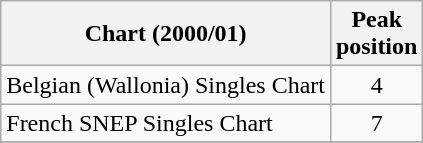<table class="wikitable sortable">
<tr>
<th>Chart (2000/01)</th>
<th>Peak<br>position</th>
</tr>
<tr>
<td>Belgian (Wallonia) Singles Chart</td>
<td align="center">4</td>
</tr>
<tr>
<td>French SNEP Singles Chart</td>
<td align="center">7</td>
</tr>
<tr>
</tr>
</table>
